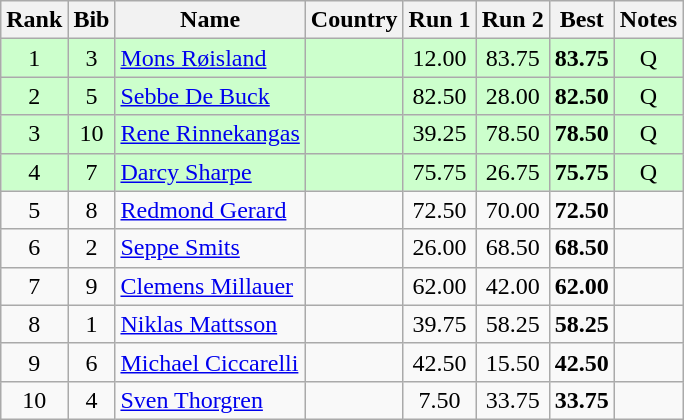<table class="wikitable sortable" style="text-align:center">
<tr>
<th>Rank</th>
<th>Bib</th>
<th>Name</th>
<th>Country</th>
<th>Run 1</th>
<th>Run 2</th>
<th>Best</th>
<th>Notes</th>
</tr>
<tr bgcolor=ccffcc>
<td>1</td>
<td>3</td>
<td align=left><a href='#'>Mons Røisland</a></td>
<td align=left></td>
<td>12.00</td>
<td>83.75</td>
<td><strong>83.75</strong></td>
<td>Q</td>
</tr>
<tr bgcolor=ccffcc>
<td>2</td>
<td>5</td>
<td align=left><a href='#'>Sebbe De Buck</a></td>
<td align=left></td>
<td>82.50</td>
<td>28.00</td>
<td><strong>82.50</strong></td>
<td>Q</td>
</tr>
<tr bgcolor=ccffcc>
<td>3</td>
<td>10</td>
<td align=left><a href='#'>Rene Rinnekangas</a></td>
<td align=left></td>
<td>39.25</td>
<td>78.50</td>
<td><strong>78.50</strong></td>
<td>Q</td>
</tr>
<tr bgcolor=ccffcc>
<td>4</td>
<td>7</td>
<td align=left><a href='#'>Darcy Sharpe</a></td>
<td align=left></td>
<td>75.75</td>
<td>26.75</td>
<td><strong>75.75</strong></td>
<td>Q</td>
</tr>
<tr>
<td>5</td>
<td>8</td>
<td align=left><a href='#'>Redmond Gerard</a></td>
<td align=left></td>
<td>72.50</td>
<td>70.00</td>
<td><strong>72.50</strong></td>
<td></td>
</tr>
<tr>
<td>6</td>
<td>2</td>
<td align=left><a href='#'>Seppe Smits</a></td>
<td align=left></td>
<td>26.00</td>
<td>68.50</td>
<td><strong>68.50</strong></td>
<td></td>
</tr>
<tr>
<td>7</td>
<td>9</td>
<td align=left><a href='#'>Clemens Millauer</a></td>
<td align=left></td>
<td>62.00</td>
<td>42.00</td>
<td><strong>62.00</strong></td>
<td></td>
</tr>
<tr>
<td>8</td>
<td>1</td>
<td align=left><a href='#'>Niklas Mattsson</a></td>
<td align=left></td>
<td>39.75</td>
<td>58.25</td>
<td><strong>58.25</strong></td>
<td></td>
</tr>
<tr>
<td>9</td>
<td>6</td>
<td align=left><a href='#'>Michael Ciccarelli</a></td>
<td align=left></td>
<td>42.50</td>
<td>15.50</td>
<td><strong>42.50</strong></td>
<td></td>
</tr>
<tr>
<td>10</td>
<td>4</td>
<td align=left><a href='#'>Sven Thorgren</a></td>
<td align=left></td>
<td>7.50</td>
<td>33.75</td>
<td><strong>33.75</strong></td>
<td></td>
</tr>
</table>
